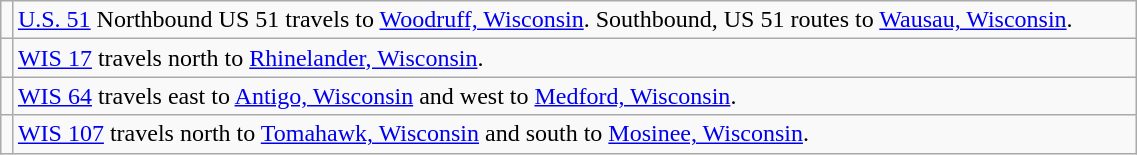<table class="wikitable" style="width:60%">
<tr>
<td></td>
<td><a href='#'>U.S. 51</a> Northbound US 51 travels to <a href='#'>Woodruff, Wisconsin</a>. Southbound, US 51 routes to <a href='#'>Wausau, Wisconsin</a>.</td>
</tr>
<tr>
<td></td>
<td><a href='#'>WIS 17</a> travels north to <a href='#'>Rhinelander, Wisconsin</a>.</td>
</tr>
<tr>
<td></td>
<td><a href='#'>WIS 64</a> travels east to <a href='#'>Antigo, Wisconsin</a> and west to <a href='#'>Medford, Wisconsin</a>.</td>
</tr>
<tr>
<td></td>
<td><a href='#'>WIS 107</a> travels north to <a href='#'>Tomahawk, Wisconsin</a> and south to <a href='#'>Mosinee, Wisconsin</a>.</td>
</tr>
</table>
